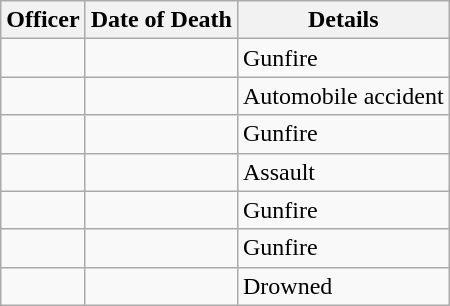<table class="wikitable">
<tr>
<th>Officer</th>
<th>Date of Death</th>
<th>Details</th>
</tr>
<tr>
<td></td>
<td></td>
<td>Gunfire</td>
</tr>
<tr>
<td></td>
<td></td>
<td>Automobile accident</td>
</tr>
<tr>
<td></td>
<td></td>
<td>Gunfire</td>
</tr>
<tr>
<td></td>
<td></td>
<td>Assault</td>
</tr>
<tr>
<td></td>
<td></td>
<td>Gunfire</td>
</tr>
<tr>
<td></td>
<td></td>
<td>Gunfire</td>
</tr>
<tr>
<td></td>
<td></td>
<td>Drowned</td>
</tr>
</table>
